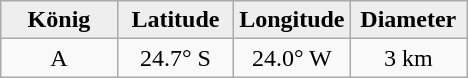<table class="wikitable">
<tr>
<th width="25%" style="background:#eeeeee;">König</th>
<th width="25%" style="background:#eeeeee;">Latitude</th>
<th width="25%" style="background:#eeeeee;">Longitude</th>
<th width="25%" style="background:#eeeeee;">Diameter</th>
</tr>
<tr>
<td align="center">A</td>
<td align="center">24.7° S</td>
<td align="center">24.0° W</td>
<td align="center">3 km</td>
</tr>
</table>
